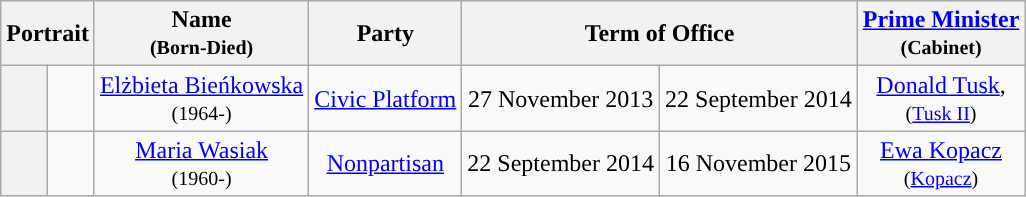<table class="wikitable" style="text-align:center;">
<tr>
<th colspan=2>Portrait</th>
<th>Name<br><small>(Born-Died)</small></th>
<th>Party</th>
<th colspan=2>Term of Office</th>
<th><a href='#'>Prime Minister</a><br><small>(Cabinet)</small></th>
</tr>
<tr>
<th ! style="background:"></th>
<td></td>
<td><a href='#'>Elżbieta Bieńkowska</a><br><small>(1964-)</small><br></td>
<td><a href='#'>Civic Platform</a></td>
<td>27 November 2013</td>
<td>22 September 2014</td>
<td><a href='#'>Donald Tusk</a>, <br><small> (<a href='#'>Tusk II</a>)</small></td>
</tr>
<tr>
<th ! style="background:;"></th>
<td></td>
<td><a href='#'>Maria Wasiak</a><br><small>(1960-)</small><br></td>
<td><a href='#'>Nonpartisan</a></td>
<td>22 September 2014</td>
<td>16 November 2015</td>
<td><a href='#'>Ewa Kopacz</a> <br><small> (<a href='#'>Kopacz</a>)</small></td>
</tr>
</table>
